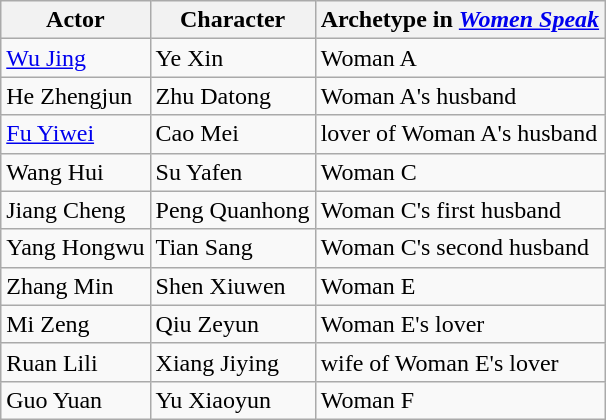<table class="wikitable">
<tr>
<th>Actor</th>
<th>Character</th>
<th>Archetype in <em><a href='#'>Women Speak</a></em></th>
</tr>
<tr>
<td><a href='#'>Wu Jing</a></td>
<td>Ye Xin</td>
<td>Woman A</td>
</tr>
<tr>
<td>He Zhengjun</td>
<td>Zhu Datong</td>
<td>Woman A's husband</td>
</tr>
<tr>
<td><a href='#'>Fu Yiwei</a></td>
<td>Cao Mei</td>
<td>lover of Woman A's husband</td>
</tr>
<tr>
<td>Wang Hui</td>
<td>Su Yafen</td>
<td>Woman C</td>
</tr>
<tr>
<td>Jiang Cheng</td>
<td>Peng Quanhong</td>
<td>Woman C's first husband</td>
</tr>
<tr>
<td>Yang Hongwu</td>
<td>Tian Sang</td>
<td>Woman C's second husband</td>
</tr>
<tr>
<td>Zhang Min</td>
<td>Shen Xiuwen</td>
<td>Woman E</td>
</tr>
<tr>
<td>Mi Zeng</td>
<td>Qiu Zeyun</td>
<td>Woman E's lover</td>
</tr>
<tr>
<td>Ruan Lili</td>
<td>Xiang Jiying</td>
<td>wife of Woman E's lover</td>
</tr>
<tr>
<td>Guo Yuan</td>
<td>Yu Xiaoyun</td>
<td>Woman F</td>
</tr>
</table>
